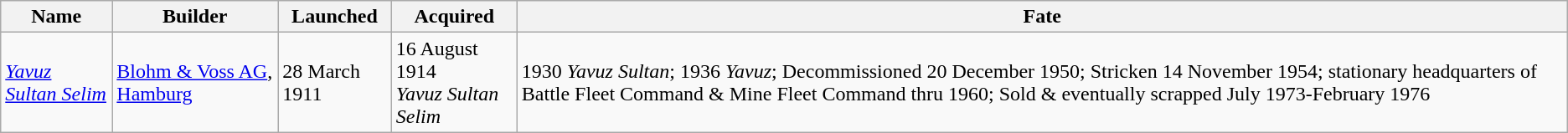<table class="wikitable">
<tr>
<th>Name</th>
<th>Builder</th>
<th>Launched</th>
<th>Acquired</th>
<th>Fate</th>
</tr>
<tr>
<td><a href='#'><em>Yavuz Sultan Selim</em></a></td>
<td> <a href='#'>Blohm & Voss AG</a>, <a href='#'>Hamburg</a></td>
<td>28 March 1911<br></td>
<td>16 August 1914<br> <em>Yavuz Sultan Selim</em></td>
<td>1930 <em>Yavuz Sultan</em>; 1936 <em>Yavuz</em>; Decommissioned 20 December 1950; Stricken 14 November 1954; stationary headquarters of Battle Fleet Command & Mine Fleet Command thru 1960; Sold & eventually scrapped July 1973-February 1976</td>
</tr>
</table>
